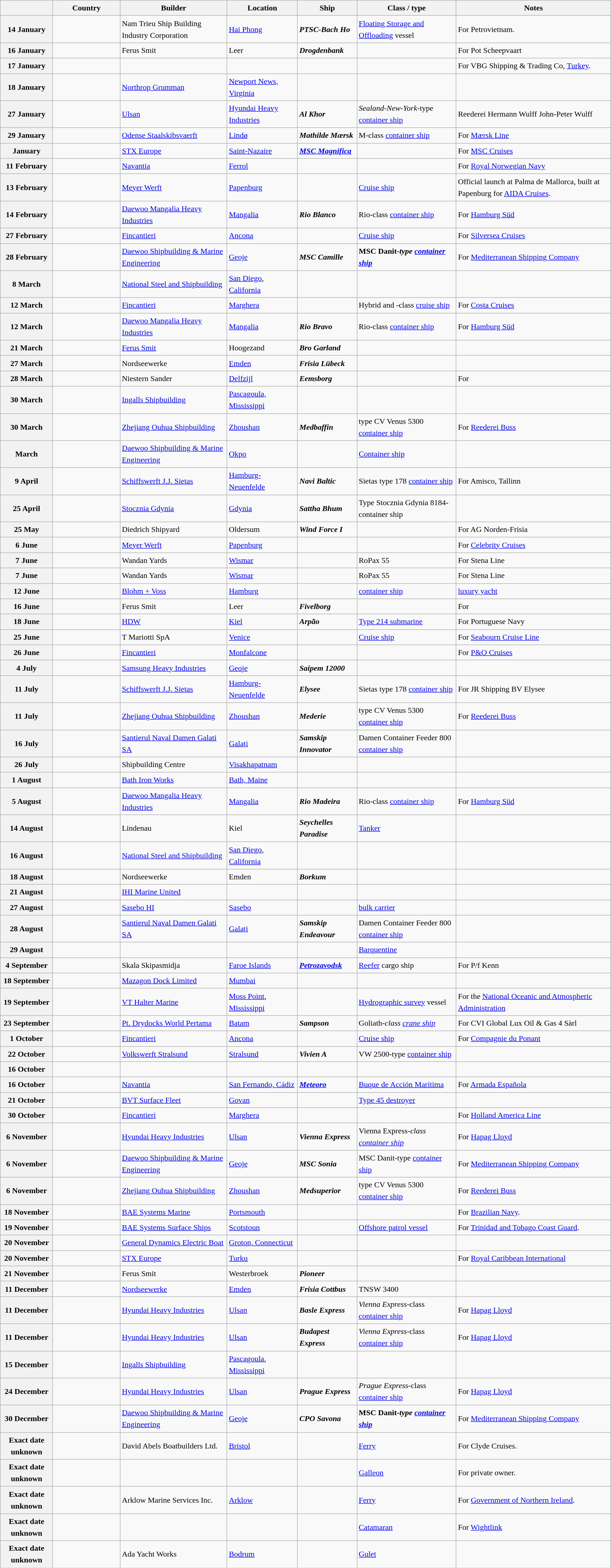<table class="wikitable sortable" style="font-size:1.00em; line-height:1.5em;">
<tr>
<th width="100"></th>
<th width="130">Country</th>
<th>Builder</th>
<th>Location</th>
<th>Ship</th>
<th>Class / type</th>
<th>Notes</th>
</tr>
<tr>
<th>14 January</th>
<td></td>
<td>Nam Trieu Ship Building Industry Corporation</td>
<td><a href='#'>Hai Phong</a></td>
<td><strong><em>PTSC-Bach Ho</em></strong></td>
<td><a href='#'>Floating Storage and Offloading</a> vessel</td>
<td>For Petrovietnam.</td>
</tr>
<tr>
<th>16 January</th>
<td></td>
<td>Ferus Smit</td>
<td>Leer</td>
<td><strong><em>Drogdenbank</em></strong></td>
<td></td>
<td>For Pot Scheepvaart</td>
</tr>
<tr>
<th>17 January</th>
<td></td>
<td></td>
<td></td>
<td><strong></strong></td>
<td></td>
<td>For VBG Shipping & Trading Co, <a href='#'>Turkey</a>.</td>
</tr>
<tr>
<th>18 January</th>
<td></td>
<td><a href='#'>Northrop Grumman</a></td>
<td><a href='#'>Newport News, Virginia</a></td>
<td><strong></strong></td>
<td></td>
<td></td>
</tr>
<tr>
<th>27 January</th>
<td></td>
<td><a href='#'>Ulsan</a></td>
<td><a href='#'>Hyundai Heavy Industries</a></td>
<td><strong><em>Al Khor</em></strong></td>
<td><em>Sealand-New-York</em>-type <a href='#'>container ship</a></td>
<td>Reederei Hermann Wulff John-Peter Wulff</td>
</tr>
<tr>
<th>29 January</th>
<td></td>
<td><a href='#'>Odense Staalskibsvaerft</a></td>
<td><a href='#'>Lindø</a></td>
<td><strong><em>Mathilde Mærsk</em></strong></td>
<td>M-class <a href='#'>container ship</a></td>
<td>For <a href='#'>Mærsk Line</a></td>
</tr>
<tr>
<th>January</th>
<td></td>
<td><a href='#'>STX Europe</a></td>
<td><a href='#'>Saint-Nazaire</a></td>
<td><strong><em><a href='#'>MSC Magnifica</a></em></strong></td>
<td></td>
<td>For <a href='#'>MSC Cruises</a></td>
</tr>
<tr>
<th>11 February</th>
<td></td>
<td><a href='#'>Navantia</a></td>
<td><a href='#'>Ferrol</a></td>
<td><strong></strong></td>
<td></td>
<td>For <a href='#'>Royal Norwegian Navy</a></td>
</tr>
<tr>
<th>13 February</th>
<td></td>
<td><a href='#'>Meyer Werft</a></td>
<td><a href='#'>Papenburg</a></td>
<td><strong></strong></td>
<td><a href='#'>Cruise ship</a></td>
<td>Official launch at Palma de Mallorca, built at Papenburg for <a href='#'>AIDA Cruises</a>.</td>
</tr>
<tr>
<th>14 February</th>
<td></td>
<td><a href='#'>Daewoo Mangalia Heavy Industries</a></td>
<td><a href='#'>Mangalia</a></td>
<td><strong><em>Rio Blanco</em></strong></td>
<td>Rio-class <a href='#'>container ship</a></td>
<td>For <a href='#'>Hamburg Süd</a></td>
</tr>
<tr>
<th>27 February</th>
<td></td>
<td><a href='#'>Fincantieri</a></td>
<td><a href='#'>Ancona</a></td>
<td><strong></strong></td>
<td><a href='#'>Cruise ship</a></td>
<td>For <a href='#'>Silversea Cruises</a></td>
</tr>
<tr>
<th>28 February</th>
<td></td>
<td><a href='#'>Daewoo Shipbuilding & Marine Engineering</a></td>
<td><a href='#'>Geoje</a></td>
<td><strong><em>MSC Camille</em></strong></td>
<td><strong>MSC Danit<em>-type <a href='#'>container ship</a></td>
<td>For <a href='#'>Mediterranean Shipping Company</a></td>
</tr>
<tr>
<th>8 March</th>
<td></td>
<td><a href='#'>National Steel and Shipbuilding</a></td>
<td><a href='#'>San Diego</a>, <a href='#'>California</a></td>
<td></strong><strong></td>
<td></td>
<td></td>
</tr>
<tr>
<th>12 March</th>
<td></td>
<td><a href='#'>Fincantieri</a></td>
<td><a href='#'>Marghera</a></td>
<td></strong><strong></td>
<td>Hybrid  and -class <a href='#'>cruise ship</a></td>
<td>For <a href='#'>Costa Cruises</a></td>
</tr>
<tr>
<th>12 March</th>
<td></td>
<td><a href='#'>Daewoo Mangalia Heavy Industries</a></td>
<td><a href='#'>Mangalia</a></td>
<td><strong><em>Rio Bravo</em></strong></td>
<td>Rio-class <a href='#'>container ship</a></td>
<td>For <a href='#'>Hamburg Süd</a></td>
</tr>
<tr>
<th>21 March</th>
<td></td>
<td><a href='#'>Ferus Smit</a></td>
<td>Hoogezand</td>
<td><strong><em>Bro Garland</em></strong></td>
<td></td>
<td></td>
</tr>
<tr>
<th>27 March</th>
<td></td>
<td>Nordseewerke</td>
<td><a href='#'>Emden</a></td>
<td><strong><em>Frisia Lübeck</em></strong></td>
<td></td>
<td></td>
</tr>
<tr>
<th>28 March</th>
<td></td>
<td>Niestern Sander</td>
<td><a href='#'>Delfzijl</a></td>
<td><strong><em>Eemsborg</em></strong></td>
<td></td>
<td>For </td>
</tr>
<tr>
<th>30 March</th>
<td></td>
<td><a href='#'>Ingalls Shipbuilding</a></td>
<td><a href='#'>Pascagoula, Mississippi</a></td>
<td></strong><strong></td>
<td></td>
<td></td>
</tr>
<tr>
<th>30 March</th>
<td></td>
<td><a href='#'>Zhejiang Ouhua Shipbuilding</a></td>
<td><a href='#'>Zhoushan</a></td>
<td><strong><em>Medbaffin</em></strong></td>
<td>type CV Venus 5300 <a href='#'>container ship</a></td>
<td>For <a href='#'>Reederei Buss</a></td>
</tr>
<tr>
<th>March</th>
<td></td>
<td><a href='#'>Daewoo Shipbuilding & Marine Engineering</a></td>
<td><a href='#'>Okpo</a></td>
<td></strong><strong></td>
<td><a href='#'>Container ship</a></td>
<td></td>
</tr>
<tr>
<th>9 April</th>
<td></td>
<td><a href='#'>Schiffswerft J.J. Sietas</a></td>
<td><a href='#'>Hamburg-Neuenfelde</a></td>
<td><strong><em>Navi Baltic</em></strong></td>
<td>Sietas type 178 <a href='#'>container ship</a></td>
<td>For Amisco, Tallinn</td>
</tr>
<tr>
<th>25 April</th>
<td></td>
<td><a href='#'>Stocznia Gdynia</a></td>
<td><a href='#'>Gdynia</a></td>
<td><strong><em>Sattha Bhum</em></strong></td>
<td>Type Stocznia Gdynia 8184-container ship</td>
<td></td>
</tr>
<tr>
<th>25 May</th>
<td></td>
<td>Diedrich Shipyard</td>
<td>Oldersum</td>
<td><strong><em>Wind Force I</em></strong></td>
<td></td>
<td>For AG Norden-Frisia</td>
</tr>
<tr>
<th>6 June</th>
<td></td>
<td><a href='#'>Meyer Werft</a></td>
<td><a href='#'>Papenburg</a></td>
<td></strong><strong></td>
<td></td>
<td>For <a href='#'>Celebrity Cruises</a></td>
</tr>
<tr>
<th>7 June</th>
<td></td>
<td>Wandan Yards</td>
<td><a href='#'>Wismar</a></td>
<td></strong><strong></td>
<td>RoPax 55</td>
<td>For Stena Line</td>
</tr>
<tr>
<th>7 June</th>
<td></td>
<td>Wandan Yards</td>
<td><a href='#'>Wismar</a></td>
<td></strong><strong></td>
<td>RoPax 55</td>
<td>For Stena Line</td>
</tr>
<tr>
<th>12 June</th>
<td></td>
<td><a href='#'>Blohm + Voss</a></td>
<td><a href='#'>Hamburg</a></td>
<td></strong><strong></td>
<td><a href='#'>container ship</a></td>
<td><a href='#'>luxury yacht</a></td>
</tr>
<tr>
<th>16 June</th>
<td></td>
<td>Ferus Smit</td>
<td>Leer</td>
<td><strong><em>Fivelborg</em></strong></td>
<td></td>
<td>For </td>
</tr>
<tr>
<th>18 June</th>
<td></td>
<td><a href='#'>HDW</a></td>
<td><a href='#'>Kiel</a></td>
<td><strong><em>Arpão</em></strong></td>
<td><a href='#'>Type 214 submarine</a></td>
<td>For Portuguese Navy</td>
</tr>
<tr>
<th>25 June</th>
<td></td>
<td>T Mariotti SpA</td>
<td><a href='#'>Venice</a></td>
<td></strong><strong></td>
<td><a href='#'>Cruise ship</a></td>
<td>For <a href='#'>Seabourn Cruise Line</a></td>
</tr>
<tr>
<th>26 June</th>
<td></td>
<td><a href='#'>Fincantieri</a></td>
<td><a href='#'>Monfalcone</a></td>
<td></strong><strong></td>
<td></td>
<td>For <a href='#'>P&O Cruises</a></td>
</tr>
<tr>
<th>4 July</th>
<td></td>
<td><a href='#'>Samsung Heavy Industries</a></td>
<td><a href='#'>Geoje</a></td>
<td><strong><em>Saipem 12000</em></strong></td>
<td></td>
<td></td>
</tr>
<tr>
<th>11 July</th>
<td></td>
<td><a href='#'>Schiffswerft J.J. Sietas</a></td>
<td><a href='#'>Hamburg-Neuenfelde</a></td>
<td><strong><em>Elysee</em></strong></td>
<td>Sietas type 178 <a href='#'>container ship</a></td>
<td>For JR Shipping BV Elysee</td>
</tr>
<tr>
<th>11 July</th>
<td></td>
<td><a href='#'>Zhejiang Ouhua Shipbuilding</a></td>
<td><a href='#'>Zhoushan</a></td>
<td><strong><em>Mederie</em></strong></td>
<td>type CV Venus 5300 <a href='#'>container ship</a></td>
<td>For <a href='#'>Reederei Buss</a></td>
</tr>
<tr>
<th>16 July</th>
<td></td>
<td><a href='#'>Santierul Naval Damen Galati SA</a></td>
<td><a href='#'>Galați</a></td>
<td><strong><em>Samskip Innovator</em></strong></td>
<td>Damen Container Feeder 800 <a href='#'>container ship</a></td>
<td></td>
</tr>
<tr>
<th>26 July</th>
<td></td>
<td>Shipbuilding Centre</td>
<td><a href='#'>Visakhapatnam</a></td>
<td></strong><strong></td>
<td></td>
<td></td>
</tr>
<tr>
<th>1 August</th>
<td></td>
<td><a href='#'>Bath Iron Works</a></td>
<td><a href='#'>Bath, Maine</a></td>
<td></strong><strong></td>
<td></td>
<td></td>
</tr>
<tr>
<th>5 August</th>
<td></td>
<td><a href='#'>Daewoo Mangalia Heavy Industries</a></td>
<td><a href='#'>Mangalia</a></td>
<td><strong><em>Rio Madeira</em></strong></td>
<td>Rio-class <a href='#'>container ship</a></td>
<td>For <a href='#'>Hamburg Süd</a></td>
</tr>
<tr>
<th>14 August</th>
<td></td>
<td>Lindenau</td>
<td>Kiel</td>
<td><strong><em>Seychelles Paradise</em></strong></td>
<td><a href='#'>Tanker</a></td>
<td></td>
</tr>
<tr>
<th>16 August</th>
<td></td>
<td><a href='#'>National Steel and Shipbuilding</a></td>
<td><a href='#'>San Diego</a>, <a href='#'>California</a></td>
<td></strong><strong></td>
<td></td>
<td></td>
</tr>
<tr>
<th>18 August</th>
<td></td>
<td>Nordseewerke</td>
<td>Emden</td>
<td><strong><em>Borkum</em></strong></td>
<td></td>
<td></td>
</tr>
<tr>
<th>21 August</th>
<td></td>
<td><a href='#'>IHI Marine United</a></td>
<td></td>
<td></strong><strong></td>
<td></td>
<td></td>
</tr>
<tr>
<th>27 August</th>
<td></td>
<td><a href='#'>Sasebo HI</a></td>
<td><a href='#'>Sasebo</a></td>
<td></strong><strong></td>
<td><a href='#'>bulk carrier</a></td>
<td></td>
</tr>
<tr>
<th>28 August</th>
<td></td>
<td><a href='#'>Santierul Naval Damen Galati SA</a></td>
<td><a href='#'>Galați</a></td>
<td><strong><em>Samskip Endeavour</em></strong></td>
<td>Damen Container Feeder 800 <a href='#'>container ship</a></td>
<td></td>
</tr>
<tr>
<th>29 August</th>
<td></td>
<td></td>
<td></td>
<td></strong><strong></td>
<td><a href='#'>Barquentine</a></td>
<td></td>
</tr>
<tr>
<th>4 September</th>
<td></td>
<td>Skala Skipasmidja</td>
<td><a href='#'>Faroe Islands</a></td>
<td><strong><em><a href='#'>Petrozavodsk</a></em></strong></td>
<td><a href='#'>Reefer</a> cargo ship</td>
<td>For P/f Kenn</td>
</tr>
<tr>
<th>18 September</th>
<td></td>
<td><a href='#'>Mazagon Dock Limited</a></td>
<td><a href='#'>Mumbai</a></td>
<td></strong><strong></td>
<td></td>
<td></td>
</tr>
<tr>
<th>19 September</th>
<td></td>
<td><a href='#'>VT Halter Marine</a></td>
<td><a href='#'>Moss Point</a>, <a href='#'>Mississippi</a></td>
<td></strong><strong></td>
<td><a href='#'>Hydrographic survey</a> vessel</td>
<td>For the <a href='#'>National Oceanic and Atmospheric Administration</a></td>
</tr>
<tr>
<th>23 September</th>
<td></td>
<td><a href='#'>Pt. Drydocks World Pertama</a></td>
<td><a href='#'>Batam</a></td>
<td><strong><em>Sampson</em></strong></td>
<td></em>Goliath<em>-class <a href='#'>crane ship</a></td>
<td>For CVI Global Lux Oil & Gas 4 Sàrl</td>
</tr>
<tr>
<th>1 October</th>
<td></td>
<td><a href='#'>Fincantieri</a></td>
<td><a href='#'>Ancona</a></td>
<td></strong><strong></td>
<td><a href='#'>Cruise ship</a></td>
<td>For <a href='#'>Compagnie du Ponant</a></td>
</tr>
<tr>
<th>22 October</th>
<td></td>
<td><a href='#'>Volkswerft Stralsund</a></td>
<td><a href='#'>Stralsund</a></td>
<td><strong><em>Vivien A</em></strong></td>
<td>VW 2500-type <a href='#'>container ship</a></td>
<td></td>
</tr>
<tr>
<th>16 October</th>
<td></td>
<td></td>
<td></td>
<td></strong><strong></td>
<td></td>
<td></td>
</tr>
<tr>
<th>16 October</th>
<td></td>
<td><a href='#'>Navantia</a></td>
<td><a href='#'>San Fernando, Cádiz</a></td>
<td><strong><em><a href='#'>Meteoro</a></em></strong></td>
<td><a href='#'>Buque de Acción Marítima</a></td>
<td>For <a href='#'>Armada Española</a></td>
</tr>
<tr>
<th>21 October</th>
<td></td>
<td><a href='#'>BVT Surface Fleet</a></td>
<td><a href='#'>Govan</a></td>
<td></strong><strong></td>
<td><a href='#'>Type 45 destroyer</a></td>
<td></td>
</tr>
<tr>
<th>30 October</th>
<td></td>
<td><a href='#'>Fincantieri</a></td>
<td><a href='#'>Marghera</a></td>
<td></strong><strong></td>
<td></td>
<td>For <a href='#'>Holland America Line</a></td>
</tr>
<tr>
<th>6 November</th>
<td></td>
<td><a href='#'>Hyundai Heavy Industries</a></td>
<td><a href='#'>Ulsan</a></td>
<td><strong><em>Vienna Express</em></strong></td>
<td></em>Vienna Express<em>-class <a href='#'>container ship</a></td>
<td>For <a href='#'>Hapag Lloyd</a></td>
</tr>
<tr>
<th>6 November</th>
<td></td>
<td><a href='#'>Daewoo Shipbuilding & Marine Engineering</a></td>
<td><a href='#'>Geoje</a></td>
<td><strong><em>MSC Sonia</em></strong></td>
<td></strong>MSC Danit</em>-type <a href='#'>container ship</a></td>
<td>For <a href='#'>Mediterranean Shipping Company</a></td>
</tr>
<tr>
<th>6 November</th>
<td></td>
<td><a href='#'>Zhejiang Ouhua Shipbuilding</a></td>
<td><a href='#'>Zhoushan</a></td>
<td><strong><em>Medsuperior</em></strong></td>
<td>type CV Venus 5300 <a href='#'>container ship</a></td>
<td>For <a href='#'>Reederei Buss</a></td>
</tr>
<tr ---->
<th>18 November</th>
<td></td>
<td><a href='#'>BAE Systems Marine</a></td>
<td><a href='#'>Portsmouth</a></td>
<td><strong></strong></td>
<td></td>
<td>For <a href='#'>Brazilian Navy</a>.</td>
</tr>
<tr>
<th>19 November</th>
<td></td>
<td><a href='#'>BAE Systems Surface Ships</a></td>
<td><a href='#'>Scotstoun</a></td>
<td><strong></strong></td>
<td><a href='#'>Offshore patrol vessel</a></td>
<td>For <a href='#'>Trinidad and Tobago Coast Guard</a>.</td>
</tr>
<tr>
<th>20 November</th>
<td></td>
<td><a href='#'>General Dynamics Electric Boat</a></td>
<td><a href='#'>Groton, Connecticut</a></td>
<td><strong></strong></td>
<td></td>
<td></td>
</tr>
<tr>
<th>20 November</th>
<td></td>
<td><a href='#'>STX Europe</a></td>
<td><a href='#'>Turku</a></td>
<td><strong></strong></td>
<td></td>
<td>For <a href='#'>Royal Caribbean International</a></td>
</tr>
<tr>
<th>21 November</th>
<td></td>
<td>Ferus Smit</td>
<td>Westerbroek</td>
<td><strong><em>Pioneer</em></strong></td>
<td></td>
<td></td>
</tr>
<tr>
<th>11 December</th>
<td></td>
<td><a href='#'>Nordseewerke</a></td>
<td><a href='#'>Emden</a></td>
<td><strong><em>Frisia Cottbus	</em></strong></td>
<td>TNSW 3400</td>
<td></td>
</tr>
<tr>
<th>11 December</th>
<td></td>
<td><a href='#'>Hyundai Heavy Industries</a></td>
<td><a href='#'>Ulsan</a></td>
<td><strong><em>Basle Express</em></strong></td>
<td><em>Vienna Express</em>-class <a href='#'>container ship</a></td>
<td>For <a href='#'>Hapag Lloyd</a></td>
</tr>
<tr>
<th>11 December</th>
<td></td>
<td><a href='#'>Hyundai Heavy Industries</a></td>
<td><a href='#'>Ulsan</a></td>
<td><strong><em>Budapest Express</em></strong></td>
<td><em>Vienna Express</em>-class <a href='#'>container ship</a></td>
<td>For <a href='#'>Hapag Lloyd</a></td>
</tr>
<tr>
<th>15 December</th>
<td></td>
<td><a href='#'>Ingalls Shipbuilding</a></td>
<td><a href='#'>Pascagoula</a>, <a href='#'>Mississippi</a></td>
<td><strong></strong></td>
<td></td>
<td></td>
</tr>
<tr>
<th>24 December</th>
<td></td>
<td><a href='#'>Hyundai Heavy Industries</a></td>
<td><a href='#'>Ulsan</a></td>
<td><strong><em>Prague Express</em></strong></td>
<td><em>Prague Express</em>-class <a href='#'>container ship</a></td>
<td>For <a href='#'>Hapag Lloyd</a></td>
</tr>
<tr>
<th>30 December</th>
<td></td>
<td><a href='#'>Daewoo Shipbuilding & Marine Engineering</a></td>
<td><a href='#'>Geoje</a></td>
<td><strong><em>CPO Savona</em></strong></td>
<td><strong>MSC Danit<em>-type <a href='#'>container ship</a></td>
<td>For <a href='#'>Mediterranean Shipping Company</a></td>
</tr>
<tr ---->
<th>Exact date unknown</th>
<td></td>
<td>David Abels Boatbuilders Ltd.</td>
<td><a href='#'>Bristol</a></td>
<td></strong><strong></td>
<td><a href='#'>Ferry</a></td>
<td>For Clyde Cruises.</td>
</tr>
<tr ---->
<th>Exact date unknown</th>
<td></td>
<td></td>
<td></td>
<td></strong><strong></td>
<td><a href='#'>Galleon</a></td>
<td>For private owner.</td>
</tr>
<tr ---->
<th>Exact date unknown</th>
<td></td>
<td>Arklow Marine Services Inc.</td>
<td><a href='#'>Arklow</a></td>
<td></strong><strong></td>
<td><a href='#'>Ferry</a></td>
<td>For <a href='#'>Government of Northern Ireland</a>.</td>
</tr>
<tr>
<th>Exact date unknown</th>
<td></td>
<td></td>
<td></td>
<td></strong><strong></td>
<td><a href='#'>Catamaran</a></td>
<td>For <a href='#'>Wightlink</a></td>
</tr>
<tr>
<th>Exact date unknown</th>
<td></td>
<td>Ada Yacht Works</td>
<td><a href='#'>Bodrum</a></td>
<td></strong><strong></td>
<td><a href='#'>Gulet</a></td>
<td></td>
</tr>
</table>
